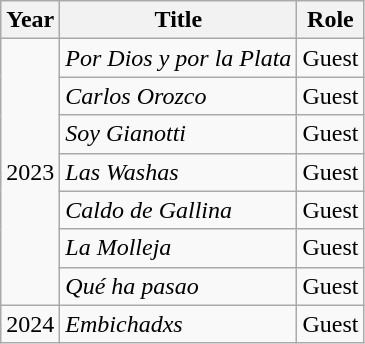<table class="wikitable plainrowheaders sortable" style="margin-bottom: 10px;">
<tr>
<th scope="col">Year</th>
<th scope="col">Title</th>
<th scope="col">Role</th>
</tr>
<tr>
<td rowspan="7">2023</td>
<td><em>Por Dios y por la Plata</em> </td>
<td>Guest</td>
</tr>
<tr>
<td><em>Carlos Orozco</em> </td>
<td>Guest</td>
</tr>
<tr>
<td><em>Soy Gianotti</em> </td>
<td>Guest</td>
</tr>
<tr>
<td><em>Las Washas</em> </td>
<td>Guest</td>
</tr>
<tr>
<td><em>Caldo de Gallina</em> </td>
<td>Guest</td>
</tr>
<tr>
<td><em>La Molleja</em> </td>
<td>Guest</td>
</tr>
<tr>
<td><em>Qué ha pasao</em> </td>
<td>Guest</td>
</tr>
<tr>
<td rowspan="1">2024</td>
<td><em>Embichadxs</em> </td>
<td>Guest</td>
</tr>
</table>
